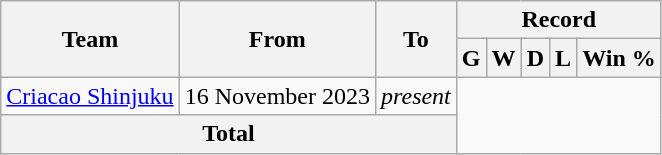<table class="wikitable" style="text-align: left">
<tr>
<th rowspan="2">Team</th>
<th rowspan="2">From</th>
<th rowspan="2">To</th>
<th colspan="8">Record</th>
</tr>
<tr>
<th>G</th>
<th>W</th>
<th>D</th>
<th>L</th>
<th>Win %</th>
</tr>
<tr>
<td><a href='#'>Criacao Shinjuku</a></td>
<td>16 November 2023</td>
<td><em>present</em><br></td>
</tr>
<tr>
<th colspan="3">Total<br></th>
</tr>
</table>
